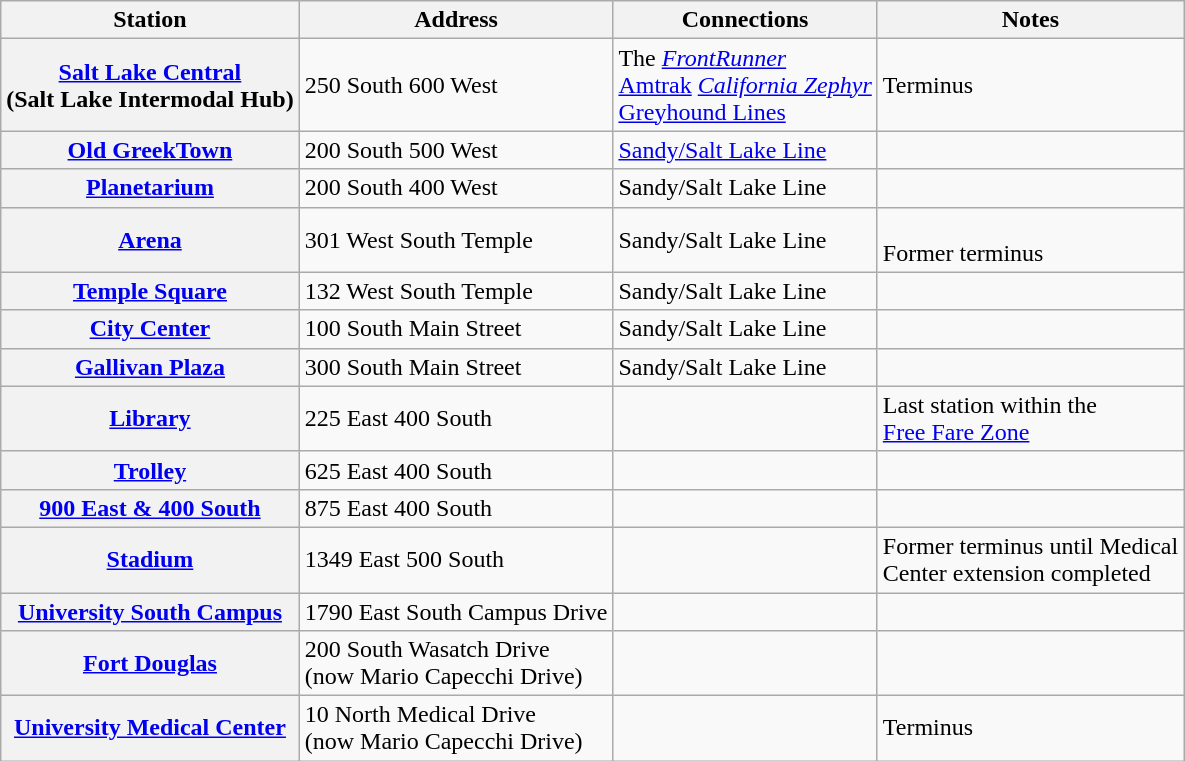<table class="wikitable" border="1">
<tr>
<th>Station</th>
<th>Address</th>
<th>Connections</th>
<th>Notes</th>
</tr>
<tr>
<th><a href='#'>Salt Lake Central</a><br>(Salt Lake Intermodal Hub)</th>
<td>250 South 600 West</td>
<td>The <em><a href='#'>FrontRunner</a></em><br><a href='#'>Amtrak</a> <em><a href='#'>California Zephyr</a></em><br><a href='#'>Greyhound Lines</a></td>
<td>Terminus</td>
</tr>
<tr>
<th><a href='#'>Old GreekTown</a></th>
<td>200 South 500 West</td>
<td><a href='#'>Sandy/Salt Lake Line</a></td>
<td> </td>
</tr>
<tr>
<th><a href='#'>Planetarium</a></th>
<td>200 South 400 West</td>
<td>Sandy/Salt Lake Line</td>
<td> </td>
</tr>
<tr>
<th><a href='#'>Arena</a></th>
<td>301 West South Temple</td>
<td>Sandy/Salt Lake Line</td>
<td><br>Former terminus</td>
</tr>
<tr>
<th><a href='#'>Temple Square</a></th>
<td>132 West South Temple</td>
<td>Sandy/Salt Lake Line</td>
<td> </td>
</tr>
<tr>
<th><a href='#'>City Center</a></th>
<td>100 South Main Street</td>
<td>Sandy/Salt Lake Line</td>
<td> </td>
</tr>
<tr>
<th><a href='#'>Gallivan Plaza</a></th>
<td>300 South Main Street</td>
<td>Sandy/Salt Lake Line</td>
<td> </td>
</tr>
<tr>
<th><a href='#'>Library</a></th>
<td>225 East 400 South</td>
<td></td>
<td>Last station within the<br><a href='#'>Free Fare Zone</a></td>
</tr>
<tr>
<th><a href='#'>Trolley</a></th>
<td>625 East 400 South</td>
<td></td>
<td> </td>
</tr>
<tr>
<th><a href='#'>900 East & 400 South</a></th>
<td>875 East 400 South</td>
<td></td>
<td> </td>
</tr>
<tr>
<th><a href='#'>Stadium</a></th>
<td>1349 East 500 South</td>
<td></td>
<td>Former terminus until Medical<br>Center extension completed</td>
</tr>
<tr>
<th><a href='#'>University South Campus</a></th>
<td>1790 East South Campus Drive</td>
<td></td>
<td> </td>
</tr>
<tr>
<th><a href='#'>Fort Douglas</a></th>
<td>200 South Wasatch Drive<br>(now Mario Capecchi Drive)</td>
<td></td>
<td> </td>
</tr>
<tr>
<th><a href='#'>University Medical Center</a></th>
<td>10 North Medical Drive<br>(now Mario Capecchi Drive)</td>
<td></td>
<td>Terminus</td>
</tr>
</table>
